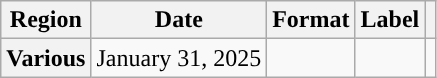<table class="wikitable plainrowheaders">
<tr>
<th scope="col">Region</th>
<th scope="col">Date</th>
<th scope="col">Format</th>
<th scope="col">Label</th>
<th scope="col"></th>
</tr>
<tr>
<th scope="row">Various</th>
<td>January 31, 2025</td>
<td></td>
<td></td>
<td style="text-align:center"></td>
</tr>
</table>
